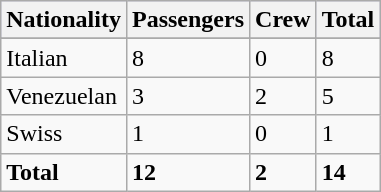<table class="wikitable">
<tr style="background:#ccccff;">
<th rowspan=1>Nationality</th>
<th colspan=1>Passengers</th>
<th colspan=1>Crew</th>
<th colspan=1>Total</th>
</tr>
<tr style="background:#ccccff;">
</tr>
<tr valign=top>
<td>Italian</td>
<td>8</td>
<td>0</td>
<td>8</td>
</tr>
<tr valign=top>
<td>Venezuelan</td>
<td>3</td>
<td>2</td>
<td>5</td>
</tr>
<tr valign=top>
<td>Swiss</td>
<td>1</td>
<td>0</td>
<td>1</td>
</tr>
<tr valign=top>
<td><strong>Total</strong></td>
<td><strong>12</strong></td>
<td><strong>2</strong></td>
<td><strong>14</strong></td>
</tr>
</table>
